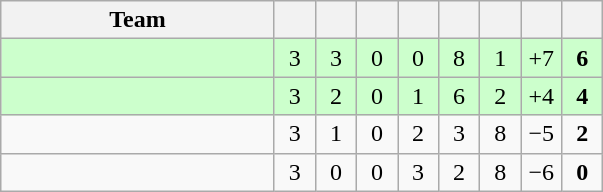<table class="wikitable" style="text-align:center">
<tr>
<th width=175>Team</th>
<th width=20></th>
<th width=20></th>
<th width=20></th>
<th width=20></th>
<th width=20></th>
<th width=20></th>
<th width=20></th>
<th width=20></th>
</tr>
<tr bgcolor=#CCFFCC>
<td align="left"></td>
<td>3</td>
<td>3</td>
<td>0</td>
<td>0</td>
<td>8</td>
<td>1</td>
<td>+7</td>
<td><strong>6</strong></td>
</tr>
<tr bgcolor=#CCFFCC>
<td align="left"></td>
<td>3</td>
<td>2</td>
<td>0</td>
<td>1</td>
<td>6</td>
<td>2</td>
<td>+4</td>
<td><strong>4</strong></td>
</tr>
<tr>
<td align="left"></td>
<td>3</td>
<td>1</td>
<td>0</td>
<td>2</td>
<td>3</td>
<td>8</td>
<td>−5</td>
<td><strong>2</strong></td>
</tr>
<tr>
<td align="left"></td>
<td>3</td>
<td>0</td>
<td>0</td>
<td>3</td>
<td>2</td>
<td>8</td>
<td>−6</td>
<td><strong>0</strong></td>
</tr>
</table>
